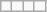<table class="wikitable">
<tr>
<td></td>
<td></td>
<td></td>
<td></td>
</tr>
</table>
